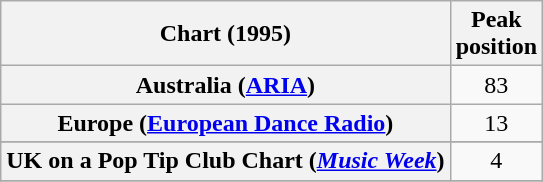<table class="wikitable sortable plainrowheaders" style="text-align:center">
<tr>
<th scope="col">Chart (1995)</th>
<th scope="col">Peak<br>position</th>
</tr>
<tr>
<th scope="row">Australia (<a href='#'>ARIA</a>)</th>
<td>83</td>
</tr>
<tr>
<th scope="row">Europe (<a href='#'>European Dance Radio</a>)</th>
<td>13</td>
</tr>
<tr>
</tr>
<tr>
</tr>
<tr>
<th scope="row">UK on a Pop Tip Club Chart (<em><a href='#'>Music Week</a></em>)</th>
<td>4</td>
</tr>
<tr>
</tr>
</table>
